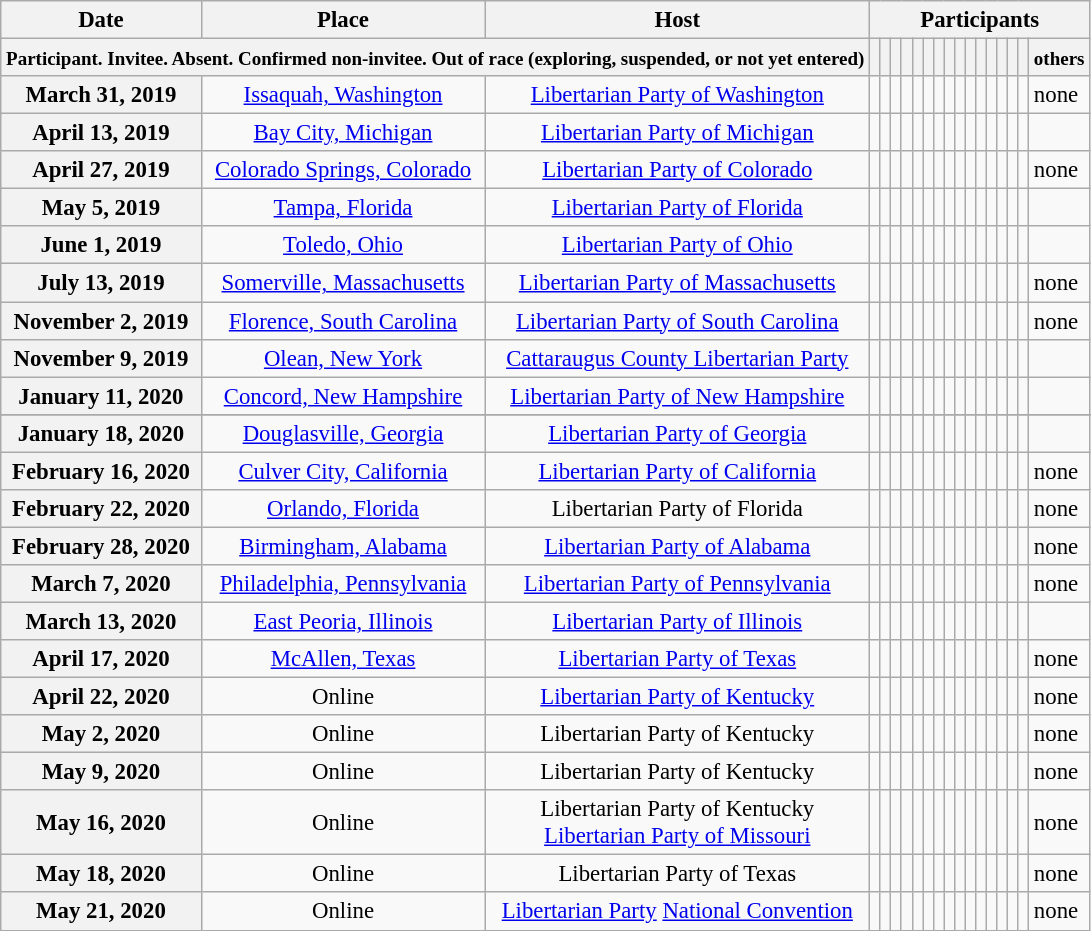<table class="wikitable" style="font-size:95%">
<tr>
<th style="white-space:nowrap;">Date</th>
<th>Place</th>
<th>Host</th>
<th scope="col" colspan="18">Participants</th>
</tr>
<tr>
<th colspan="3"><small> Participant.  Invitee.  Absent.  Confirmed non-invitee.  Out of race (exploring, suspended, or not yet entered)</small></th>
<th></th>
<th></th>
<th></th>
<th></th>
<th></th>
<th></th>
<th></th>
<th></th>
<th></th>
<th></th>
<th></th>
<th></th>
<th></th>
<th></th>
<th></th>
<th><small>others</small></th>
</tr>
<tr>
<th style="white-space:nowrap; text-align:center;">March 31, 2019</th>
<td style="white-space:nowrap; text-align:center;"><a href='#'>Issaquah, Washington</a></td>
<td style="white-space:nowrap; text-align:center;"><a href='#'>Libertarian Party of Washington</a></td>
<td></td>
<td></td>
<td></td>
<td></td>
<td></td>
<td></td>
<td></td>
<td></td>
<td></td>
<td></td>
<td></td>
<td></td>
<td></td>
<td></td>
<td></td>
<td>none</td>
</tr>
<tr>
<th style="white-space:nowrap; text-align:center;">April 13, 2019</th>
<td style="white-space:nowrap; text-align:center;"><a href='#'>Bay City, Michigan</a></td>
<td style="white-space:nowrap; text-align:center;"><a href='#'>Libertarian Party of Michigan</a></td>
<td></td>
<td></td>
<td></td>
<td></td>
<td></td>
<td></td>
<td></td>
<td></td>
<td></td>
<td></td>
<td></td>
<td></td>
<td></td>
<td></td>
<td></td>
<td></td>
</tr>
<tr>
<th style="white-space:nowrap; text-align:center;">April 27, 2019</th>
<td style="white-space:nowrap; text-align:center;"><a href='#'>Colorado Springs, Colorado</a></td>
<td style="white-space:nowrap; text-align:center;"><a href='#'>Libertarian Party of Colorado</a></td>
<td></td>
<td></td>
<td></td>
<td></td>
<td></td>
<td></td>
<td></td>
<td></td>
<td></td>
<td></td>
<td></td>
<td></td>
<td></td>
<td></td>
<td></td>
<td>none</td>
</tr>
<tr>
<th style="white-space:nowrap; text-align:center;">May 5, 2019</th>
<td style="white-space:nowrap; text-align:center;"><a href='#'>Tampa, Florida</a></td>
<td style="white-space:nowrap; text-align:center;"><a href='#'>Libertarian Party of Florida</a></td>
<td></td>
<td></td>
<td></td>
<td></td>
<td></td>
<td></td>
<td></td>
<td></td>
<td></td>
<td></td>
<td></td>
<td></td>
<td></td>
<td></td>
<td></td>
<td></td>
</tr>
<tr>
<th style="white-space:nowrap; text-align:center;">June 1, 2019</th>
<td style="white-space:nowrap; text-align:center;"><a href='#'>Toledo, Ohio</a></td>
<td style="white-space:nowrap; text-align:center;"><a href='#'>Libertarian Party of Ohio</a></td>
<td></td>
<td></td>
<td></td>
<td></td>
<td></td>
<td></td>
<td></td>
<td></td>
<td></td>
<td></td>
<td></td>
<td></td>
<td></td>
<td></td>
<td></td>
<td></td>
</tr>
<tr>
<th style="white-space:nowrap; text-align:center;">July 13, 2019</th>
<td style="white-space:nowrap; text-align:center;"><a href='#'>Somerville, Massachusetts</a></td>
<td style="white-space:nowrap; text-align:center;"><a href='#'>Libertarian Party of Massachusetts</a></td>
<td></td>
<td></td>
<td></td>
<td></td>
<td></td>
<td></td>
<td></td>
<td></td>
<td></td>
<td></td>
<td></td>
<td></td>
<td></td>
<td></td>
<td></td>
<td>none</td>
</tr>
<tr>
<th style="white-space:nowrap; text-align:center;">November 2, 2019</th>
<td style="white-space:nowrap; text-align:center;"><a href='#'>Florence, South Carolina</a></td>
<td style="white-space:nowrap; text-align:center;"><a href='#'>Libertarian Party of South Carolina</a></td>
<td></td>
<td></td>
<td></td>
<td></td>
<td></td>
<td></td>
<td></td>
<td></td>
<td></td>
<td></td>
<td></td>
<td></td>
<td></td>
<td></td>
<td></td>
<td>none</td>
</tr>
<tr>
<th style="white-space:nowrap; text-align:center;">November 9, 2019</th>
<td style="white-space:nowrap; text-align:center;"><a href='#'>Olean, New York</a></td>
<td style="white-space:nowrap; text-align:center;"><a href='#'>Cattaraugus County Libertarian Party</a></td>
<td></td>
<td></td>
<td></td>
<td></td>
<td></td>
<td></td>
<td></td>
<td></td>
<td></td>
<td></td>
<td></td>
<td></td>
<td></td>
<td></td>
<td></td>
<td></td>
</tr>
<tr>
<th style="white-space:nowrap; text-align:center;">January 11, 2020</th>
<td style="white-space:nowrap; text-align:center;"><a href='#'>Concord, New Hampshire</a></td>
<td style="white-space:nowrap; text-align:center;"><a href='#'>Libertarian Party of New Hampshire</a></td>
<td></td>
<td></td>
<td></td>
<td></td>
<td></td>
<td></td>
<td></td>
<td></td>
<td></td>
<td></td>
<td></td>
<td></td>
<td></td>
<td></td>
<td></td>
<td></td>
</tr>
<tr>
</tr>
<tr>
<th style="white-space:nowrap; text-align:center;">January 18, 2020</th>
<td style="white-space:nowrap; text-align:center;"><a href='#'>Douglasville, Georgia</a></td>
<td style="white-space:nowrap; text-align:center;"><a href='#'>Libertarian Party of Georgia</a></td>
<td></td>
<td></td>
<td></td>
<td></td>
<td></td>
<td></td>
<td></td>
<td></td>
<td></td>
<td></td>
<td></td>
<td></td>
<td></td>
<td></td>
<td></td>
<td></td>
</tr>
<tr>
<th style="white-space:nowrap; text-align:center;">February 16, 2020</th>
<td style="white-space:nowrap; text-align:center;"><a href='#'>Culver City, California</a></td>
<td style="white-space:nowrap; text-align:center;"><a href='#'>Libertarian Party of California</a></td>
<td></td>
<td></td>
<td></td>
<td></td>
<td></td>
<td></td>
<td></td>
<td></td>
<td></td>
<td></td>
<td></td>
<td></td>
<td></td>
<td></td>
<td></td>
<td>none</td>
</tr>
<tr>
<th style="white-space:nowrap; text-align:center;">February 22, 2020</th>
<td style="white-space:nowrap; text-align:center;"><a href='#'>Orlando, Florida</a></td>
<td style="white-space:nowrap; text-align:center;">Libertarian Party of Florida</td>
<td></td>
<td></td>
<td></td>
<td></td>
<td></td>
<td></td>
<td></td>
<td></td>
<td></td>
<td></td>
<td></td>
<td></td>
<td></td>
<td></td>
<td></td>
<td>none</td>
</tr>
<tr>
<th style="white-space:nowrap; text-align:center;">February 28, 2020</th>
<td style="white-space:nowrap; text-align:center;"><a href='#'>Birmingham, Alabama</a></td>
<td style="white-space:nowrap; text-align:center;"><a href='#'>Libertarian Party of Alabama</a></td>
<td></td>
<td></td>
<td></td>
<td></td>
<td></td>
<td></td>
<td></td>
<td></td>
<td></td>
<td></td>
<td></td>
<td></td>
<td></td>
<td></td>
<td></td>
<td>none</td>
</tr>
<tr>
<th style="white-space:nowrap; text-align:center;">March 7, 2020</th>
<td style="white-space:nowrap; text-align:center;"><a href='#'>Philadelphia, Pennsylvania</a></td>
<td style="white-space:nowrap; text-align:center;"><a href='#'>Libertarian Party of Pennsylvania</a></td>
<td></td>
<td></td>
<td></td>
<td></td>
<td></td>
<td></td>
<td></td>
<td></td>
<td></td>
<td></td>
<td></td>
<td></td>
<td></td>
<td></td>
<td></td>
<td>none</td>
</tr>
<tr>
<th style="white-space:nowrap; text-align:center;">March 13, 2020</th>
<td style="white-space:nowrap; text-align:center;"><a href='#'>East Peoria, Illinois</a></td>
<td style="white-space:nowrap; text-align:center;"><a href='#'>Libertarian Party of Illinois</a></td>
<td></td>
<td></td>
<td></td>
<td></td>
<td></td>
<td></td>
<td></td>
<td></td>
<td></td>
<td></td>
<td></td>
<td></td>
<td></td>
<td></td>
<td></td>
<td></td>
</tr>
<tr>
<th style="white-space:nowrap; text-align:center;">April 17, 2020</th>
<td style="white-space:nowrap; text-align:center;"><a href='#'>McAllen, Texas</a></td>
<td style="white-space:nowrap; text-align:center;"><a href='#'>Libertarian Party of Texas</a></td>
<td></td>
<td></td>
<td></td>
<td></td>
<td></td>
<td></td>
<td></td>
<td></td>
<td></td>
<td></td>
<td></td>
<td></td>
<td></td>
<td></td>
<td></td>
<td>none</td>
</tr>
<tr>
<th style="white-space:nowrap; text-align:center;">April 22, 2020</th>
<td style="white-space:nowrap; text-align:center;">Online</td>
<td style="white-space:nowrap; text-align:center;"><a href='#'>Libertarian Party of Kentucky</a></td>
<td></td>
<td></td>
<td></td>
<td></td>
<td></td>
<td></td>
<td></td>
<td></td>
<td></td>
<td></td>
<td></td>
<td></td>
<td></td>
<td></td>
<td></td>
<td>none</td>
</tr>
<tr>
<th style="white-space:nowrap; text-align:center;">May 2, 2020</th>
<td style="white-space:nowrap; text-align:center;">Online</td>
<td style="white-space:nowrap; text-align:center;">Libertarian Party of Kentucky</td>
<td></td>
<td></td>
<td></td>
<td></td>
<td></td>
<td></td>
<td></td>
<td></td>
<td></td>
<td></td>
<td></td>
<td></td>
<td></td>
<td></td>
<td></td>
<td>none</td>
</tr>
<tr>
<th style="white-space:nowrap; text-align:center;">May 9, 2020</th>
<td style="white-space:nowrap; text-align:center;">Online</td>
<td style="white-space:nowrap; text-align:center;">Libertarian Party of Kentucky</td>
<td></td>
<td></td>
<td></td>
<td></td>
<td></td>
<td></td>
<td></td>
<td></td>
<td></td>
<td></td>
<td></td>
<td></td>
<td></td>
<td></td>
<td></td>
<td>none</td>
</tr>
<tr>
<th style="white-space:nowrap; text-align:center;">May 16, 2020</th>
<td style="white-space:nowrap; text-align:center;">Online</td>
<td style="white-space:nowrap; text-align:center;">Libertarian Party of Kentucky<br><a href='#'>Libertarian Party of Missouri</a></td>
<td></td>
<td></td>
<td></td>
<td></td>
<td></td>
<td></td>
<td></td>
<td></td>
<td></td>
<td></td>
<td></td>
<td></td>
<td></td>
<td></td>
<td></td>
<td>none</td>
</tr>
<tr>
<th style="white-space:nowrap; text-align:center;">May 18, 2020</th>
<td style="white-space:nowrap; text-align:center;">Online</td>
<td style="white-space:nowrap; text-align:center;">Libertarian Party of Texas</td>
<td></td>
<td></td>
<td></td>
<td></td>
<td></td>
<td></td>
<td></td>
<td></td>
<td></td>
<td></td>
<td></td>
<td></td>
<td></td>
<td></td>
<td></td>
<td>none</td>
</tr>
<tr>
<th style="white-space:nowrap; text-align:center;">May 21, 2020</th>
<td style="white-space:nowrap; text-align:center;">Online</td>
<td style="white-space:nowrap; text-align:center;"><a href='#'>Libertarian Party</a> <a href='#'>National Convention</a></td>
<td></td>
<td></td>
<td></td>
<td></td>
<td></td>
<td></td>
<td></td>
<td></td>
<td></td>
<td></td>
<td></td>
<td></td>
<td></td>
<td></td>
<td></td>
<td>none</td>
</tr>
</table>
